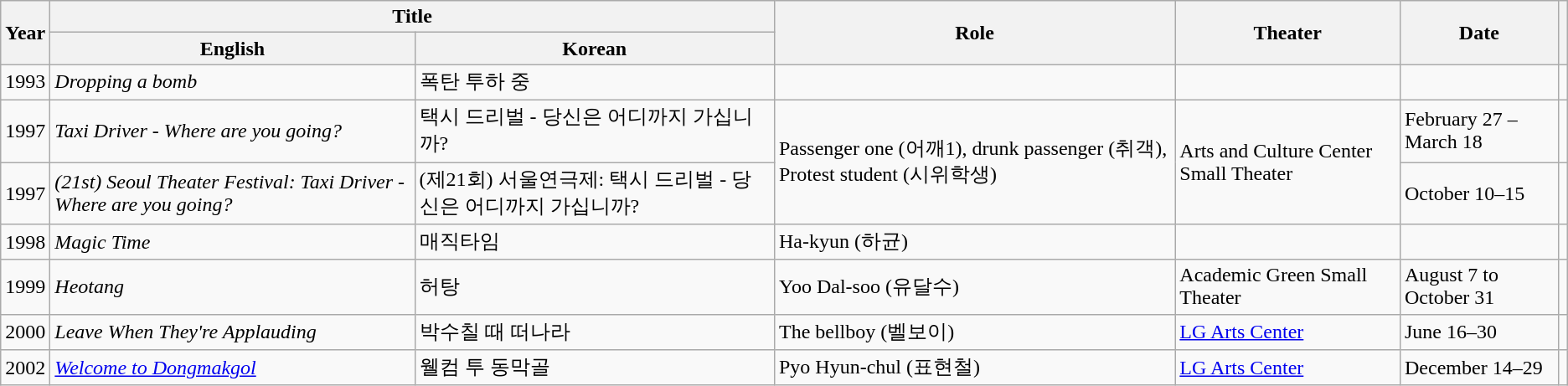<table class="wikitable sortable plainrowheaders" style="text-align:left; font-size:100%;">
<tr>
<th rowspan="2" scope="col">Year</th>
<th colspan="2" scope="col">Title</th>
<th rowspan="2" scope="col">Role</th>
<th rowspan="2" scope="col">Theater</th>
<th rowspan="2" scope="col">Date</th>
<th rowspan="2" scope="col" class="unsortable"></th>
</tr>
<tr>
<th>English</th>
<th>Korean</th>
</tr>
<tr>
<td>1993</td>
<td><em>Dropping a bomb</em></td>
<td>폭탄 투하 중</td>
<td></td>
<td></td>
<td></td>
<td></td>
</tr>
<tr>
<td>1997</td>
<td><em>Taxi Driver - Where are you going?</em></td>
<td>택시 드리벌 - 당신은 어디까지 가십니까?</td>
<td rowspan="2">Passenger one (어깨1), drunk passenger (취객),  Protest student (시위학생)</td>
<td rowspan="2">Arts and Culture Center Small Theater</td>
<td>February 27 – March 18</td>
<td></td>
</tr>
<tr>
<td>1997</td>
<td><em>(21st) Seoul Theater Festival: Taxi Driver - Where are you going?</em></td>
<td>(제21회) 서울연극제: 택시 드리벌 - 당신은 어디까지 가십니까?</td>
<td>October 10–15</td>
<td></td>
</tr>
<tr>
<td>1998</td>
<td><em>Magic Time</em></td>
<td>매직타임</td>
<td>Ha-kyun (하균)</td>
<td></td>
<td></td>
<td></td>
</tr>
<tr>
<td>1999</td>
<td><em>Heotang</em></td>
<td>허탕</td>
<td>Yoo Dal-soo (유달수)</td>
<td>Academic Green Small Theater</td>
<td>August 7 to October 31</td>
<td></td>
</tr>
<tr>
<td>2000</td>
<td><em>Leave When They're Applauding</em></td>
<td>박수칠 때 떠나라</td>
<td>The bellboy (벨보이)</td>
<td><a href='#'>LG Arts Center</a></td>
<td>June 16–30</td>
<td></td>
</tr>
<tr>
<td>2002</td>
<td><em><a href='#'>Welcome to Dongmakgol</a></em></td>
<td>웰컴 투 동막골</td>
<td>Pyo Hyun-chul (표현철)</td>
<td><a href='#'>LG Arts Center</a></td>
<td>December 14–29</td>
<td></td>
</tr>
</table>
